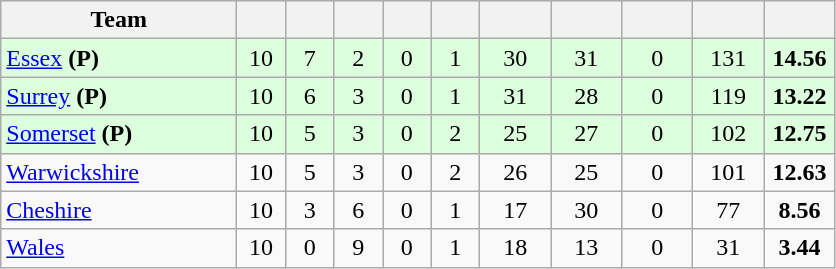<table class="wikitable" style="text-align:center">
<tr>
<th width="150">Team</th>
<th width="25"></th>
<th width="25"></th>
<th width="25"></th>
<th width="25"></th>
<th width="25"></th>
<th width="40"></th>
<th width="40"></th>
<th width="40"></th>
<th width="40"></th>
<th width="40"></th>
</tr>
<tr style="background:#dfd">
<td style="text-align:left"><a href='#'>Essex</a> <strong>(P)</strong></td>
<td>10</td>
<td>7</td>
<td>2</td>
<td>0</td>
<td>1</td>
<td>30</td>
<td>31</td>
<td>0</td>
<td>131</td>
<td><strong>14.56</strong></td>
</tr>
<tr style="background:#dfd">
<td style="text-align:left"><a href='#'>Surrey</a> <strong>(P)</strong></td>
<td>10</td>
<td>6</td>
<td>3</td>
<td>0</td>
<td>1</td>
<td>31</td>
<td>28</td>
<td>0</td>
<td>119</td>
<td><strong>13.22</strong></td>
</tr>
<tr style="background:#dfd">
<td style="text-align:left"><a href='#'>Somerset</a> <strong>(P)</strong></td>
<td>10</td>
<td>5</td>
<td>3</td>
<td>0</td>
<td>2</td>
<td>25</td>
<td>27</td>
<td>0</td>
<td>102</td>
<td><strong>12.75</strong></td>
</tr>
<tr>
<td style="text-align:left"><a href='#'>Warwickshire</a></td>
<td>10</td>
<td>5</td>
<td>3</td>
<td>0</td>
<td>2</td>
<td>26</td>
<td>25</td>
<td>0</td>
<td>101</td>
<td><strong>12.63</strong></td>
</tr>
<tr>
<td style="text-align:left"><a href='#'>Cheshire</a></td>
<td>10</td>
<td>3</td>
<td>6</td>
<td>0</td>
<td>1</td>
<td>17</td>
<td>30</td>
<td>0</td>
<td>77</td>
<td><strong>8.56</strong></td>
</tr>
<tr>
<td style="text-align:left"><a href='#'>Wales</a></td>
<td>10</td>
<td>0</td>
<td>9</td>
<td>0</td>
<td>1</td>
<td>18</td>
<td>13</td>
<td>0</td>
<td>31</td>
<td><strong>3.44</strong></td>
</tr>
</table>
